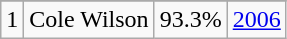<table class="wikitable">
<tr>
</tr>
<tr>
<td>1</td>
<td>Cole Wilson</td>
<td><abbr>93.3%</abbr></td>
<td><a href='#'>2006</a></td>
</tr>
</table>
